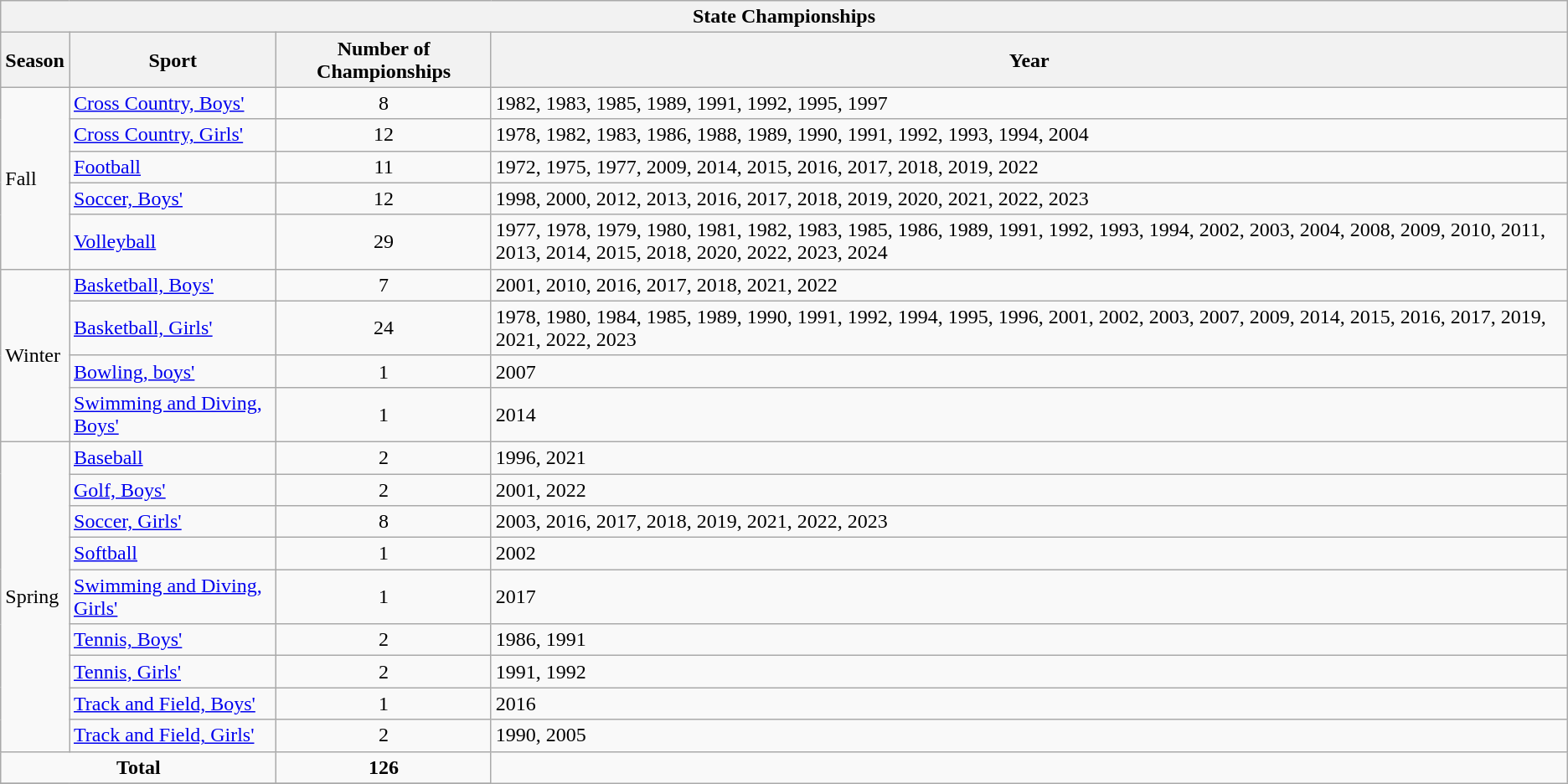<table class="wikitable">
<tr>
<th colspan="4">State Championships</th>
</tr>
<tr>
<th>Season</th>
<th>Sport</th>
<th>Number of Championships</th>
<th>Year</th>
</tr>
<tr>
<td rowspan="5">Fall</td>
<td><a href='#'>Cross Country, Boys'</a></td>
<td align="center">8</td>
<td>1982, 1983, 1985, 1989, 1991, 1992, 1995, 1997</td>
</tr>
<tr>
<td><a href='#'>Cross Country, Girls'</a></td>
<td align="center">12</td>
<td>1978, 1982, 1983, 1986, 1988, 1989, 1990, 1991, 1992, 1993, 1994, 2004</td>
</tr>
<tr>
<td><a href='#'>Football</a></td>
<td align="center">11</td>
<td>1972, 1975, 1977, 2009, 2014, 2015, 2016, 2017, 2018, 2019, 2022</td>
</tr>
<tr>
<td><a href='#'>Soccer, Boys'</a></td>
<td align="center">12</td>
<td>1998, 2000, 2012, 2013, 2016, 2017, 2018, 2019, 2020, 2021, 2022, 2023</td>
</tr>
<tr>
<td><a href='#'>Volleyball</a></td>
<td align="center">29</td>
<td>1977, 1978, 1979, 1980, 1981, 1982, 1983, 1985, 1986, 1989, 1991, 1992, 1993, 1994, 2002, 2003, 2004, 2008, 2009, 2010, 2011, 2013, 2014, 2015, 2018, 2020, 2022, 2023, 2024</td>
</tr>
<tr>
<td rowspan="4">Winter</td>
<td><a href='#'>Basketball, Boys'</a></td>
<td align="center">7</td>
<td>2001, 2010, 2016, 2017, 2018, 2021, 2022</td>
</tr>
<tr>
<td><a href='#'>Basketball, Girls'</a></td>
<td align="center">24</td>
<td>1978, 1980, 1984, 1985, 1989, 1990, 1991, 1992, 1994, 1995, 1996, 2001, 2002, 2003, 2007, 2009, 2014, 2015, 2016, 2017, 2019, 2021, 2022, 2023</td>
</tr>
<tr>
<td><a href='#'>Bowling, boys'</a></td>
<td align="center">1</td>
<td>2007</td>
</tr>
<tr>
<td><a href='#'>Swimming and Diving, Boys'</a></td>
<td align="center">1</td>
<td>2014</td>
</tr>
<tr>
<td rowspan="9">Spring</td>
<td><a href='#'>Baseball</a></td>
<td align="center">2</td>
<td>1996, 2021</td>
</tr>
<tr>
<td><a href='#'>Golf, Boys'</a></td>
<td align="center">2</td>
<td>2001, 2022</td>
</tr>
<tr>
<td><a href='#'>Soccer, Girls'</a></td>
<td align="center">8</td>
<td>2003, 2016, 2017, 2018, 2019, 2021, 2022, 2023</td>
</tr>
<tr>
<td><a href='#'>Softball</a></td>
<td align="center">1</td>
<td>2002</td>
</tr>
<tr>
<td><a href='#'>Swimming and Diving, Girls'</a></td>
<td align="center">1</td>
<td>2017</td>
</tr>
<tr>
<td><a href='#'>Tennis, Boys'</a></td>
<td align="center">2</td>
<td>1986, 1991</td>
</tr>
<tr>
<td><a href='#'>Tennis, Girls'</a></td>
<td align="center">2</td>
<td>1991, 1992</td>
</tr>
<tr>
<td><a href='#'>Track and Field, Boys'</a></td>
<td align="center">1</td>
<td>2016</td>
</tr>
<tr>
<td><a href='#'>Track and Field, Girls'</a></td>
<td align="center">2</td>
<td>1990, 2005</td>
</tr>
<tr>
<td align="center" colspan="2"><strong>Total</strong></td>
<td align="center"><strong>126</strong></td>
</tr>
<tr>
</tr>
</table>
